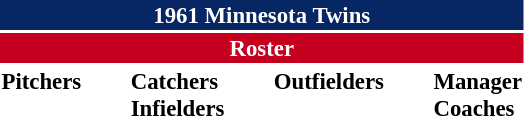<table class="toccolours" style="font-size: 95%;">
<tr>
<th colspan="10" style="background-color: #072764; color: white; text-align: center;">1961 Minnesota Twins</th>
</tr>
<tr>
<td colspan="10" style="background-color: #c6011f; color: white; text-align: center;"><strong>Roster</strong></td>
</tr>
<tr>
<td valign="top"><strong>Pitchers</strong><br>
















</td>
<td width="25px"></td>
<td valign="top"><strong>Catchers</strong><br>


<strong>Infielders</strong>












</td>
<td width="25px"></td>
<td valign="top"><strong>Outfielders</strong><br>






</td>
<td width="25px"></td>
<td valign="top"><strong>Manager</strong><br>

<strong>Coaches</strong>



</td>
</tr>
<tr>
</tr>
</table>
